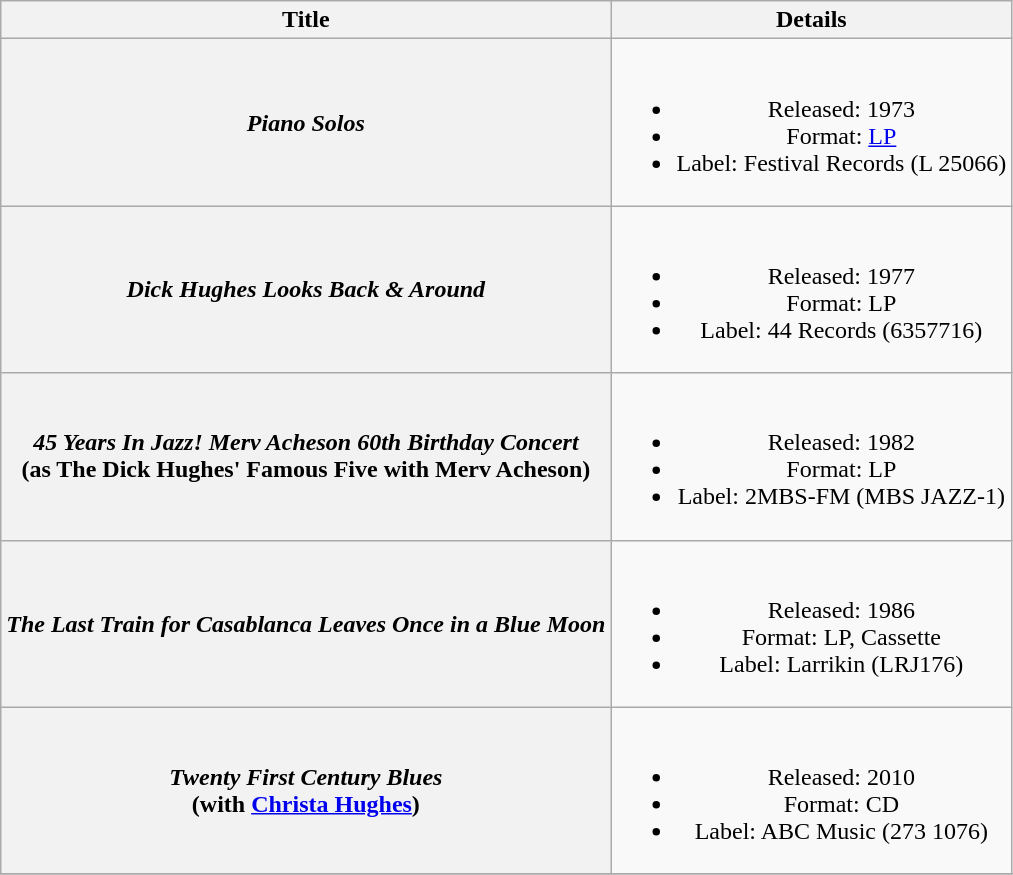<table class="wikitable plainrowheaders" style="text-align:center;" border="1">
<tr>
<th>Title</th>
<th>Details</th>
</tr>
<tr>
<th scope="row"><em>Piano Solos</em></th>
<td><br><ul><li>Released: 1973</li><li>Format: <a href='#'>LP</a></li><li>Label: Festival Records (L 25066)</li></ul></td>
</tr>
<tr>
<th scope="row"><em>Dick Hughes Looks Back & Around</em></th>
<td><br><ul><li>Released: 1977</li><li>Format: LP</li><li>Label: 44 Records (6357716)</li></ul></td>
</tr>
<tr>
<th scope="row"><em>45 Years In Jazz! Merv Acheson 60th Birthday Concert</em> <br> (as The Dick Hughes' Famous Five with Merv Acheson)</th>
<td><br><ul><li>Released: 1982</li><li>Format: LP</li><li>Label: 2MBS-FM (MBS JAZZ-1)</li></ul></td>
</tr>
<tr>
<th scope="row"><em>The Last Train for Casablanca Leaves Once in a Blue Moon</em></th>
<td><br><ul><li>Released: 1986</li><li>Format: LP, Cassette</li><li>Label: Larrikin (LRJ176)</li></ul></td>
</tr>
<tr>
<th scope="row"><em>Twenty First Century Blues</em> <br> (with <a href='#'>Christa Hughes</a>)</th>
<td><br><ul><li>Released: 2010</li><li>Format: CD</li><li>Label: ABC Music (273 1076)</li></ul></td>
</tr>
<tr>
</tr>
</table>
